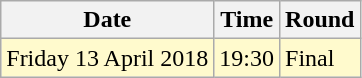<table class="wikitable">
<tr>
<th>Date</th>
<th>Time</th>
<th>Round</th>
</tr>
<tr>
<td style=background:lemonchiffon>Friday 13 April 2018</td>
<td style=background:lemonchiffon>19:30</td>
<td style=background:lemonchiffon>Final</td>
</tr>
</table>
